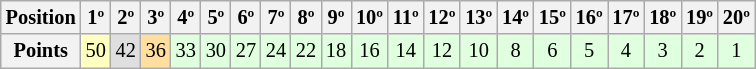<table class="wikitable" style="font-size: 85%">
<tr>
<th>Position</th>
<th>1º</th>
<th>2º</th>
<th>3º</th>
<th>4º</th>
<th>5º</th>
<th>6º</th>
<th>7º</th>
<th>8º</th>
<th>9º</th>
<th>10º</th>
<th>11º</th>
<th>12º</th>
<th>13º</th>
<th>14º</th>
<th>15º</th>
<th>16º</th>
<th>17º</th>
<th>18º</th>
<th>19º</th>
<th>20º</th>
</tr>
<tr align="center">
<th>Points</th>
<td bgcolor="#FFFFBF">50</td>
<td bgcolor="#DFDFDF">42</td>
<td bgcolor="#FFDF9F">36</td>
<td bgcolor="#DFFFDF">33</td>
<td bgcolor="#DFFFDF">30</td>
<td bgcolor="#DFFFDF">27</td>
<td bgcolor="#DFFFDF">24</td>
<td bgcolor="#DFFFDF">22</td>
<td bgcolor="#DFFFDF">18</td>
<td bgcolor="#DFFFDF">16</td>
<td bgcolor="#DFFFDF">14</td>
<td bgcolor="#DFFFDF">12</td>
<td bgcolor="#DFFFDF">10</td>
<td bgcolor="#DFFFDF">8</td>
<td bgcolor="#DFFFDF">6</td>
<td bgcolor="#DFFFDF">5</td>
<td bgcolor="#DFFFDF">4</td>
<td bgcolor="#DFFFDF">3</td>
<td bgcolor="#DFFFDF">2</td>
<td bgcolor="#DFFFDF">1</td>
</tr>
</table>
